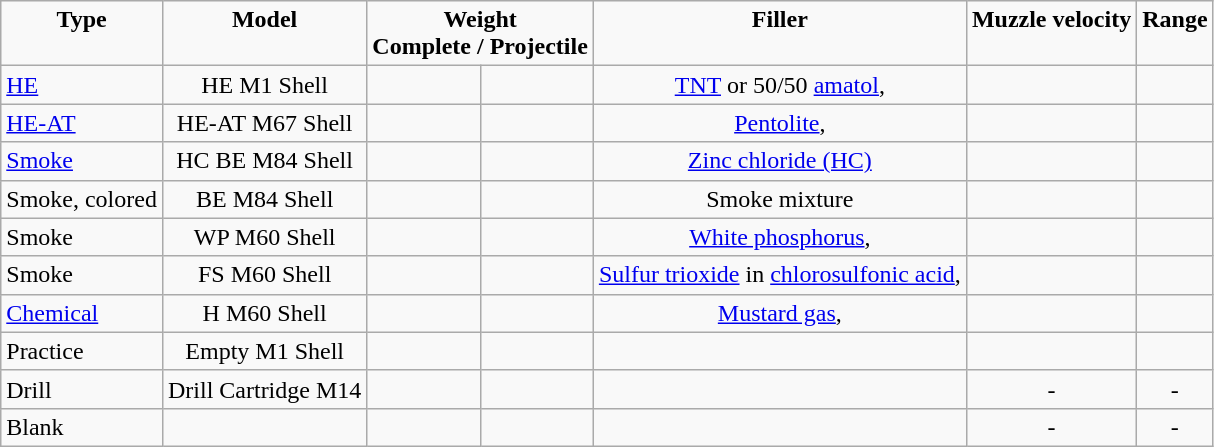<table class="wikitable">
<tr style="vertical-align:top; text-align:center; ">
<td><strong>Type</strong></td>
<td><strong>Model</strong></td>
<td colspan="2"><strong>Weight</strong><br><strong>Complete / Projectile</strong></td>
<td><strong>Filler</strong></td>
<td><strong>Muzzle velocity</strong></td>
<td><strong>Range</strong></td>
</tr>
<tr style="vertical-align:top; text-align:center;">
<td style="text-align:left"><a href='#'>HE</a></td>
<td>HE M1 Shell</td>
<td></td>
<td></td>
<td><a href='#'>TNT</a> or 50/50 <a href='#'>amatol</a>, </td>
<td></td>
<td></td>
</tr>
<tr style="vertical-align:top; text-align:center;">
<td style="text-align:left"><a href='#'>HE-AT</a></td>
<td>HE-AT M67 Shell</td>
<td></td>
<td></td>
<td><a href='#'>Pentolite</a>, </td>
<td></td>
<td></td>
</tr>
<tr style="vertical-align:top; text-align:center;">
<td style="text-align:left"><a href='#'>Smoke</a></td>
<td>HC BE M84 Shell</td>
<td></td>
<td></td>
<td><a href='#'>Zinc chloride (HC)</a></td>
<td></td>
<td></td>
</tr>
<tr style="vertical-align:top; text-align:center;">
<td style="text-align:left">Smoke, colored</td>
<td>BE M84 Shell</td>
<td></td>
<td></td>
<td>Smoke mixture</td>
<td></td>
<td></td>
</tr>
<tr style="vertical-align:top; text-align:center;">
<td style="text-align:left">Smoke</td>
<td>WP M60 Shell</td>
<td></td>
<td></td>
<td><a href='#'>White phosphorus</a>, </td>
<td></td>
<td></td>
</tr>
<tr style="vertical-align:top; text-align:center;">
<td style="text-align:left">Smoke</td>
<td>FS M60 Shell</td>
<td></td>
<td></td>
<td><a href='#'>Sulfur trioxide</a> in <a href='#'>chlorosulfonic acid</a>, </td>
<td></td>
<td></td>
</tr>
<tr style="vertical-align:top; text-align:center;">
<td style="text-align:left"><a href='#'>Chemical</a></td>
<td>H M60 Shell</td>
<td></td>
<td></td>
<td><a href='#'>Mustard gas</a>, </td>
<td></td>
<td></td>
</tr>
<tr style="vertical-align:top; text-align:center;">
<td style="text-align:left">Practice</td>
<td>Empty M1 Shell</td>
<td></td>
<td></td>
<td></td>
<td></td>
<td></td>
</tr>
<tr style="vertical-align:top; text-align:center;">
<td style="text-align:left">Drill</td>
<td>Drill Cartridge M14</td>
<td></td>
<td></td>
<td></td>
<td>-</td>
<td>-</td>
</tr>
<tr style="vertical-align:top; text-align:center;">
<td style="text-align:left">Blank</td>
<td></td>
<td></td>
<td></td>
<td></td>
<td>-</td>
<td>-</td>
</tr>
</table>
